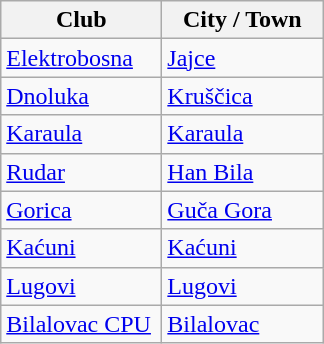<table class="wikitable sortable">
<tr>
<th style="width:100px;">Club</th>
<th style="width:100px;">City / Town</th>
</tr>
<tr>
<td><a href='#'>Elektrobosna</a></td>
<td><a href='#'>Jajce</a></td>
</tr>
<tr>
<td><a href='#'>Dnoluka</a></td>
<td><a href='#'>Kruščica</a></td>
</tr>
<tr>
<td><a href='#'>Karaula</a></td>
<td><a href='#'>Karaula</a></td>
</tr>
<tr>
<td><a href='#'>Rudar</a></td>
<td><a href='#'>Han Bila</a></td>
</tr>
<tr>
<td><a href='#'>Gorica</a></td>
<td><a href='#'>Guča Gora</a></td>
</tr>
<tr>
<td><a href='#'>Kaćuni</a></td>
<td><a href='#'>Kaćuni</a></td>
</tr>
<tr>
<td><a href='#'>Lugovi</a></td>
<td><a href='#'>Lugovi</a></td>
</tr>
<tr>
<td><a href='#'>Bilalovac CPU</a></td>
<td><a href='#'>Bilalovac</a></td>
</tr>
</table>
